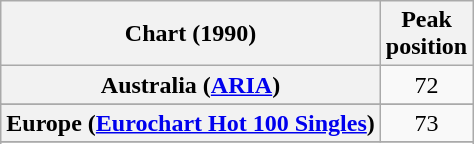<table class="wikitable sortable plainrowheaders" style="text-align:center">
<tr>
<th scope="col">Chart (1990)</th>
<th scope="col">Peak<br>position</th>
</tr>
<tr>
<th scope="row">Australia (<a href='#'>ARIA</a>)</th>
<td>72</td>
</tr>
<tr>
</tr>
<tr>
<th scope="row">Europe (<a href='#'>Eurochart Hot 100 Singles</a>)</th>
<td>73</td>
</tr>
<tr>
</tr>
<tr>
</tr>
<tr>
</tr>
<tr>
</tr>
<tr>
</tr>
</table>
